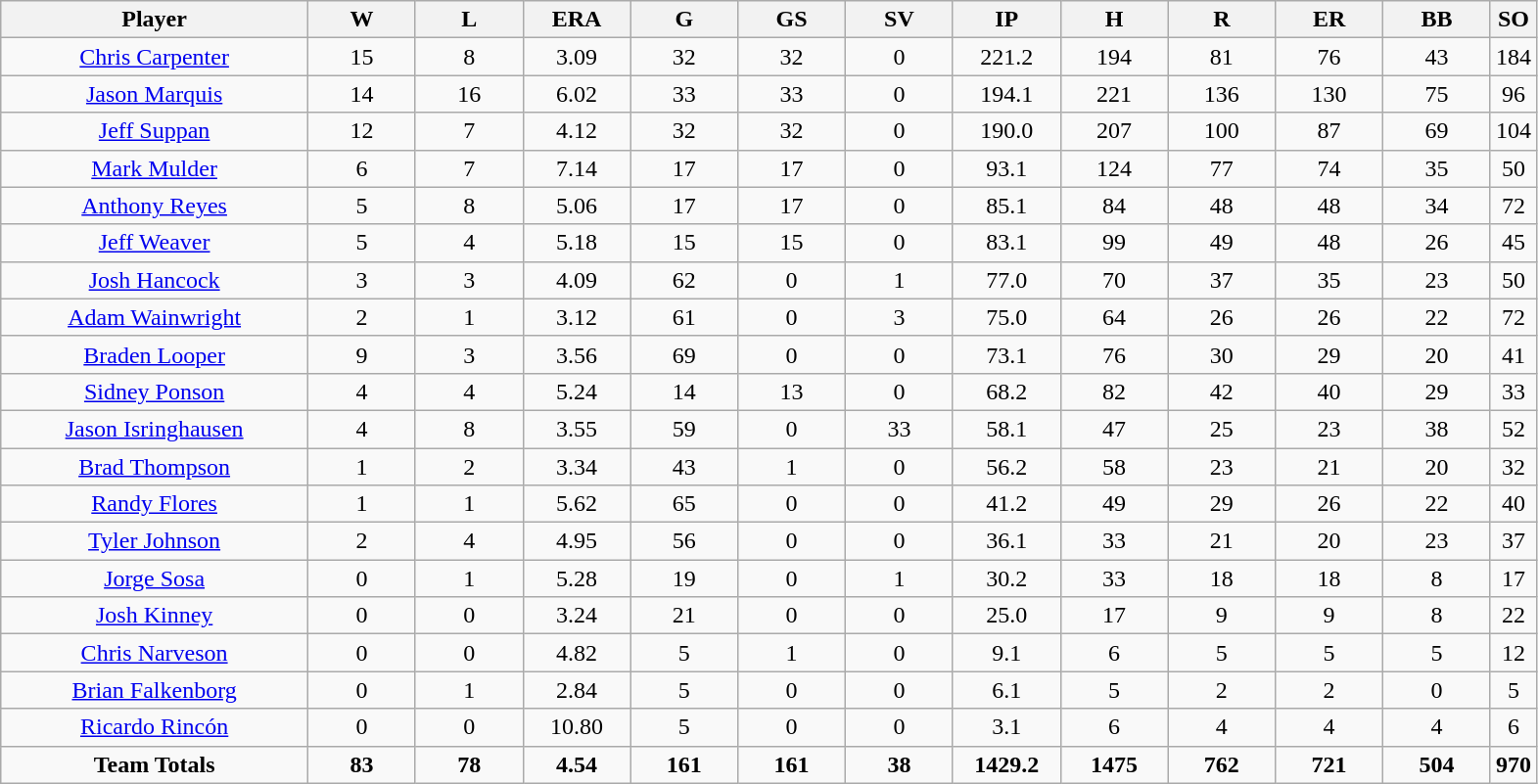<table class=wikitable style="text-align:center">
<tr>
<th bgcolor=#DDDDFF; width="20%">Player</th>
<th bgcolor=#DDDDFF; width="7%">W</th>
<th bgcolor=#DDDDFF; width="7%">L</th>
<th bgcolor=#DDDDFF; width="7%">ERA</th>
<th bgcolor=#DDDDFF; width="7%">G</th>
<th bgcolor=#DDDDFF; width="7%">GS</th>
<th bgcolor=#DDDDFF; width="7%">SV</th>
<th bgcolor=#DDDDFF; width="7%">IP</th>
<th bgcolor=#DDDDFF; width="7%">H</th>
<th bgcolor=#DDDDFF; width="7%">R</th>
<th bgcolor=#DDDDFF; width="7%">ER</th>
<th bgcolor=#DDDDFF; width="7%">BB</th>
<th bgcolor=#DDDDFF; width="7%">SO</th>
</tr>
<tr>
<td><a href='#'>Chris Carpenter</a></td>
<td>15</td>
<td>8</td>
<td>3.09</td>
<td>32</td>
<td>32</td>
<td>0</td>
<td>221.2</td>
<td>194</td>
<td>81</td>
<td>76</td>
<td>43</td>
<td>184</td>
</tr>
<tr>
<td><a href='#'>Jason Marquis</a></td>
<td>14</td>
<td>16</td>
<td>6.02</td>
<td>33</td>
<td>33</td>
<td>0</td>
<td>194.1</td>
<td>221</td>
<td>136</td>
<td>130</td>
<td>75</td>
<td>96</td>
</tr>
<tr>
<td><a href='#'>Jeff Suppan</a></td>
<td>12</td>
<td>7</td>
<td>4.12</td>
<td>32</td>
<td>32</td>
<td>0</td>
<td>190.0</td>
<td>207</td>
<td>100</td>
<td>87</td>
<td>69</td>
<td>104</td>
</tr>
<tr>
<td><a href='#'>Mark Mulder</a></td>
<td>6</td>
<td>7</td>
<td>7.14</td>
<td>17</td>
<td>17</td>
<td>0</td>
<td>93.1</td>
<td>124</td>
<td>77</td>
<td>74</td>
<td>35</td>
<td>50</td>
</tr>
<tr>
<td><a href='#'>Anthony Reyes</a></td>
<td>5</td>
<td>8</td>
<td>5.06</td>
<td>17</td>
<td>17</td>
<td>0</td>
<td>85.1</td>
<td>84</td>
<td>48</td>
<td>48</td>
<td>34</td>
<td>72</td>
</tr>
<tr>
<td><a href='#'>Jeff Weaver</a></td>
<td>5</td>
<td>4</td>
<td>5.18</td>
<td>15</td>
<td>15</td>
<td>0</td>
<td>83.1</td>
<td>99</td>
<td>49</td>
<td>48</td>
<td>26</td>
<td>45</td>
</tr>
<tr>
<td><a href='#'>Josh Hancock</a></td>
<td>3</td>
<td>3</td>
<td>4.09</td>
<td>62</td>
<td>0</td>
<td>1</td>
<td>77.0</td>
<td>70</td>
<td>37</td>
<td>35</td>
<td>23</td>
<td>50</td>
</tr>
<tr>
<td><a href='#'>Adam Wainwright</a></td>
<td>2</td>
<td>1</td>
<td>3.12</td>
<td>61</td>
<td>0</td>
<td>3</td>
<td>75.0</td>
<td>64</td>
<td>26</td>
<td>26</td>
<td>22</td>
<td>72</td>
</tr>
<tr>
<td><a href='#'>Braden Looper</a></td>
<td>9</td>
<td>3</td>
<td>3.56</td>
<td>69</td>
<td>0</td>
<td>0</td>
<td>73.1</td>
<td>76</td>
<td>30</td>
<td>29</td>
<td>20</td>
<td>41</td>
</tr>
<tr>
<td><a href='#'>Sidney Ponson</a></td>
<td>4</td>
<td>4</td>
<td>5.24</td>
<td>14</td>
<td>13</td>
<td>0</td>
<td>68.2</td>
<td>82</td>
<td>42</td>
<td>40</td>
<td>29</td>
<td>33</td>
</tr>
<tr>
<td><a href='#'>Jason Isringhausen</a></td>
<td>4</td>
<td>8</td>
<td>3.55</td>
<td>59</td>
<td>0</td>
<td>33</td>
<td>58.1</td>
<td>47</td>
<td>25</td>
<td>23</td>
<td>38</td>
<td>52</td>
</tr>
<tr>
<td><a href='#'>Brad Thompson</a></td>
<td>1</td>
<td>2</td>
<td>3.34</td>
<td>43</td>
<td>1</td>
<td>0</td>
<td>56.2</td>
<td>58</td>
<td>23</td>
<td>21</td>
<td>20</td>
<td>32</td>
</tr>
<tr>
<td><a href='#'>Randy Flores</a></td>
<td>1</td>
<td>1</td>
<td>5.62</td>
<td>65</td>
<td>0</td>
<td>0</td>
<td>41.2</td>
<td>49</td>
<td>29</td>
<td>26</td>
<td>22</td>
<td>40</td>
</tr>
<tr>
<td><a href='#'>Tyler Johnson</a></td>
<td>2</td>
<td>4</td>
<td>4.95</td>
<td>56</td>
<td>0</td>
<td>0</td>
<td>36.1</td>
<td>33</td>
<td>21</td>
<td>20</td>
<td>23</td>
<td>37</td>
</tr>
<tr>
<td><a href='#'>Jorge Sosa</a></td>
<td>0</td>
<td>1</td>
<td>5.28</td>
<td>19</td>
<td>0</td>
<td>1</td>
<td>30.2</td>
<td>33</td>
<td>18</td>
<td>18</td>
<td>8</td>
<td>17</td>
</tr>
<tr>
<td><a href='#'>Josh Kinney</a></td>
<td>0</td>
<td>0</td>
<td>3.24</td>
<td>21</td>
<td>0</td>
<td>0</td>
<td>25.0</td>
<td>17</td>
<td>9</td>
<td>9</td>
<td>8</td>
<td>22</td>
</tr>
<tr>
<td><a href='#'>Chris Narveson</a></td>
<td>0</td>
<td>0</td>
<td>4.82</td>
<td>5</td>
<td>1</td>
<td>0</td>
<td>9.1</td>
<td>6</td>
<td>5</td>
<td>5</td>
<td>5</td>
<td>12</td>
</tr>
<tr>
<td><a href='#'>Brian Falkenborg</a></td>
<td>0</td>
<td>1</td>
<td>2.84</td>
<td>5</td>
<td>0</td>
<td>0</td>
<td>6.1</td>
<td>5</td>
<td>2</td>
<td>2</td>
<td>0</td>
<td>5</td>
</tr>
<tr>
<td><a href='#'>Ricardo Rincón</a></td>
<td>0</td>
<td>0</td>
<td>10.80</td>
<td>5</td>
<td>0</td>
<td>0</td>
<td>3.1</td>
<td>6</td>
<td>4</td>
<td>4</td>
<td>4</td>
<td>6</td>
</tr>
<tr>
<td><strong>Team Totals</strong></td>
<td><strong>83</strong></td>
<td><strong>78</strong></td>
<td><strong>4.54</strong></td>
<td><strong>161</strong></td>
<td><strong>161</strong></td>
<td><strong>38</strong></td>
<td><strong>1429.2</strong></td>
<td><strong>1475</strong></td>
<td><strong>762</strong></td>
<td><strong>721</strong></td>
<td><strong>504</strong></td>
<td><strong>970</strong></td>
</tr>
</table>
